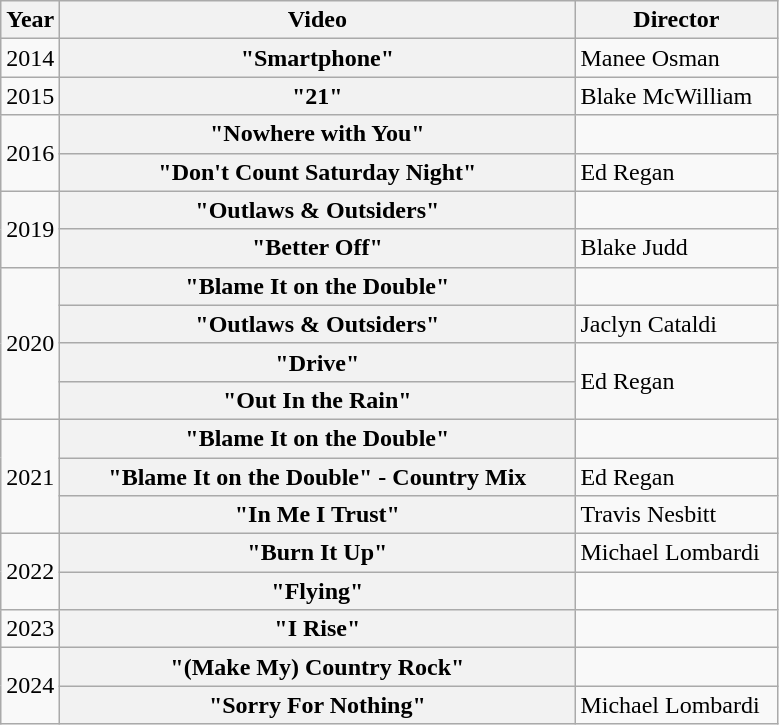<table class="wikitable plainrowheaders">
<tr>
<th style="width:1em;">Year</th>
<th style="width:21em;">Video</th>
<th style="width:8em;">Director</th>
</tr>
<tr>
<td>2014</td>
<th scope="row">"Smartphone"</th>
<td>Manee Osman</td>
</tr>
<tr>
<td>2015</td>
<th scope="row">"21"</th>
<td>Blake McWilliam</td>
</tr>
<tr>
<td rowspan="2">2016</td>
<th scope="row">"Nowhere with You"</th>
<td></td>
</tr>
<tr>
<th scope="row">"Don't Count Saturday Night"</th>
<td>Ed Regan</td>
</tr>
<tr>
<td rowspan="2">2019</td>
<th scope="row">"Outlaws & Outsiders"<br></th>
<td></td>
</tr>
<tr>
<th scope="row">"Better Off"</th>
<td>Blake Judd</td>
</tr>
<tr>
<td rowspan="4">2020</td>
<th scope="row">"Blame It on the Double"</th>
<td></td>
</tr>
<tr>
<th scope="row">"Outlaws & Outsiders"<br></th>
<td>Jaclyn Cataldi</td>
</tr>
<tr>
<th scope="row">"Drive"</th>
<td rowspan="2">Ed Regan</td>
</tr>
<tr>
<th scope="row">"Out In the Rain"<br></th>
</tr>
<tr>
<td rowspan="3">2021</td>
<th scope="row">"Blame It on the Double"<br></th>
<td></td>
</tr>
<tr>
<th scope="row">"Blame It on the Double" - Country Mix<br></th>
<td>Ed Regan</td>
</tr>
<tr>
<th scope="row">"In Me I Trust"</th>
<td>Travis Nesbitt</td>
</tr>
<tr>
<td rowspan="2">2022</td>
<th scope="row">"Burn It Up"</th>
<td>Michael Lombardi</td>
</tr>
<tr>
<th scope="row">"Flying"</th>
<td></td>
</tr>
<tr>
<td>2023</td>
<th scope="row">"I Rise"</th>
<td></td>
</tr>
<tr>
<td rowspan="2">2024</td>
<th scope="row">"(Make My) Country Rock"</th>
<td></td>
</tr>
<tr>
<th scope="row">"Sorry For Nothing"</th>
<td>Michael Lombardi</td>
</tr>
</table>
